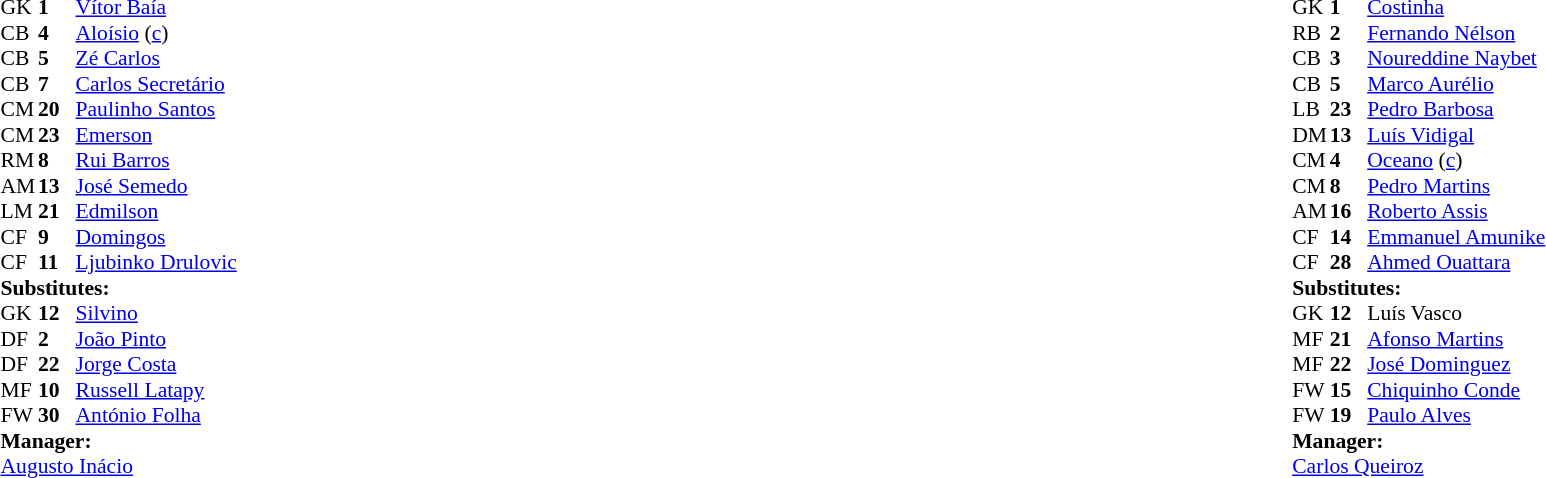<table width="100%">
<tr>
<td valign="top" width="50%"><br><table style="font-size: 90%" cellspacing="0" cellpadding="0">
<tr>
<td colspan="4"></td>
</tr>
<tr>
<th width=25></th>
<th width=25></th>
</tr>
<tr>
<td>GK</td>
<td><strong>1</strong></td>
<td> <a href='#'>Vítor Baía</a></td>
</tr>
<tr>
<td>CB</td>
<td><strong>4</strong></td>
<td> <a href='#'>Aloísio</a> (<a href='#'>c</a>)</td>
</tr>
<tr>
<td>CB</td>
<td><strong>5</strong></td>
<td> <a href='#'>Zé Carlos</a></td>
<td></td>
<td></td>
</tr>
<tr>
<td>CB</td>
<td><strong>7</strong></td>
<td> <a href='#'>Carlos Secretário</a></td>
<td></td>
<td></td>
</tr>
<tr>
<td>CM</td>
<td><strong>20</strong></td>
<td> <a href='#'>Paulinho Santos</a></td>
<td></td>
<td></td>
</tr>
<tr>
<td>CM</td>
<td><strong>23</strong></td>
<td> <a href='#'>Emerson</a></td>
<td></td>
<td></td>
</tr>
<tr>
<td>RM</td>
<td><strong>8</strong></td>
<td> <a href='#'>Rui Barros</a></td>
</tr>
<tr>
<td>AM</td>
<td><strong>13</strong></td>
<td> <a href='#'>José Semedo</a></td>
<td></td>
<td></td>
</tr>
<tr>
<td>LM</td>
<td><strong>21</strong></td>
<td> <a href='#'>Edmilson</a></td>
</tr>
<tr>
<td>CF</td>
<td><strong>9</strong></td>
<td> <a href='#'>Domingos</a></td>
</tr>
<tr>
<td>CF</td>
<td><strong>11</strong></td>
<td> <a href='#'>Ljubinko Drulovic</a></td>
<td></td>
<td></td>
</tr>
<tr>
<td colspan=3><strong>Substitutes:</strong></td>
</tr>
<tr>
<td>GK</td>
<td><strong>12</strong></td>
<td> <a href='#'>Silvino</a></td>
</tr>
<tr>
<td>DF</td>
<td><strong>2</strong></td>
<td> <a href='#'>João Pinto</a></td>
</tr>
<tr>
<td>DF</td>
<td><strong>22</strong></td>
<td> <a href='#'>Jorge Costa</a></td>
</tr>
<tr>
<td>MF</td>
<td><strong>10</strong></td>
<td> <a href='#'>Russell Latapy</a></td>
<td></td>
<td></td>
</tr>
<tr>
<td>FW</td>
<td><strong>30</strong></td>
<td> <a href='#'>António Folha</a></td>
<td></td>
<td></td>
</tr>
<tr>
<td colspan=3><strong>Manager:</strong></td>
</tr>
<tr>
<td colspan=4> <a href='#'>Augusto Inácio</a></td>
</tr>
</table>
</td>
<td valign="top"></td>
<td valign="top" width="50%"><br><table style="font-size: 90%" cellspacing="0" cellpadding="0" align=center>
<tr>
<td colspan="4"></td>
</tr>
<tr>
<th width=25></th>
<th width=25></th>
</tr>
<tr>
<td>GK</td>
<td><strong>1</strong></td>
<td> <a href='#'>Costinha</a></td>
<td></td>
<td></td>
</tr>
<tr>
<td>RB</td>
<td><strong>2</strong></td>
<td> <a href='#'>Fernando Nélson</a></td>
</tr>
<tr>
<td>CB</td>
<td><strong>3</strong></td>
<td> <a href='#'>Noureddine Naybet</a></td>
</tr>
<tr>
<td>CB</td>
<td><strong>5</strong></td>
<td> <a href='#'>Marco Aurélio</a></td>
</tr>
<tr>
<td>LB</td>
<td><strong>23</strong></td>
<td> <a href='#'>Pedro Barbosa</a></td>
<td></td>
<td></td>
</tr>
<tr>
<td>DM</td>
<td><strong>13</strong></td>
<td> <a href='#'>Luís Vidigal</a></td>
<td></td>
<td></td>
</tr>
<tr>
<td>CM</td>
<td><strong>4</strong></td>
<td> <a href='#'>Oceano</a> (<a href='#'>c</a>)</td>
<td></td>
<td></td>
</tr>
<tr>
<td>CM</td>
<td><strong>8</strong></td>
<td> <a href='#'>Pedro Martins</a></td>
<td></td>
<td></td>
</tr>
<tr>
<td>AM</td>
<td><strong>16</strong></td>
<td> <a href='#'>Roberto Assis</a></td>
<td></td>
<td></td>
</tr>
<tr>
<td>CF</td>
<td><strong>14</strong></td>
<td> <a href='#'>Emmanuel Amunike</a></td>
</tr>
<tr>
<td>CF</td>
<td><strong>28</strong></td>
<td> <a href='#'>Ahmed Ouattara</a></td>
</tr>
<tr>
<td colspan=3><strong>Substitutes:</strong></td>
</tr>
<tr>
<td>GK</td>
<td><strong>12</strong></td>
<td> Luís Vasco</td>
</tr>
<tr>
<td>MF</td>
<td><strong>21</strong></td>
<td> <a href='#'>Afonso Martins</a></td>
<td></td>
<td></td>
</tr>
<tr>
<td>MF</td>
<td><strong>22</strong></td>
<td> <a href='#'>José Dominguez</a></td>
<td></td>
<td></td>
</tr>
<tr>
<td>FW</td>
<td><strong>15</strong></td>
<td> <a href='#'>Chiquinho Conde</a></td>
</tr>
<tr>
<td>FW</td>
<td><strong>19</strong></td>
<td> <a href='#'>Paulo Alves</a></td>
<td></td>
<td></td>
</tr>
<tr>
<td colspan=3><strong>Manager:</strong></td>
</tr>
<tr>
<td colspan=4> <a href='#'>Carlos Queiroz</a></td>
</tr>
</table>
</td>
</tr>
</table>
